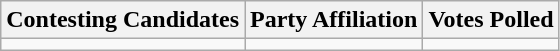<table class="wikitable sortable">
<tr>
<th>Contesting Candidates</th>
<th>Party Affiliation</th>
<th>Votes Polled</th>
</tr>
<tr>
<td></td>
<td></td>
<td></td>
</tr>
</table>
